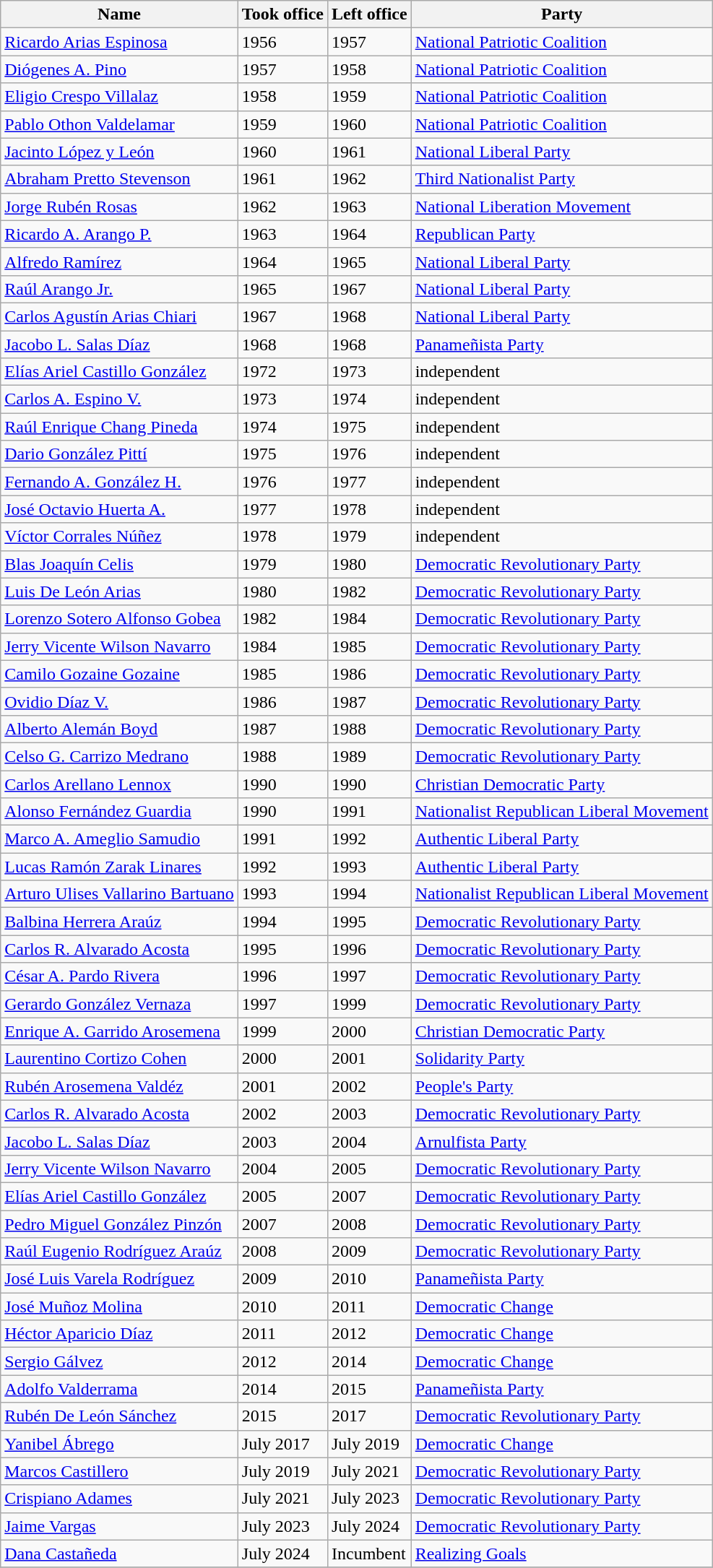<table class="wikitable">
<tr>
<th>Name</th>
<th>Took office</th>
<th>Left office</th>
<th>Party</th>
</tr>
<tr>
<td><a href='#'>Ricardo Arias Espinosa</a></td>
<td>1956</td>
<td>1957</td>
<td><a href='#'>National Patriotic Coalition</a></td>
</tr>
<tr>
<td><a href='#'>Diógenes A. Pino</a></td>
<td>1957</td>
<td>1958</td>
<td><a href='#'>National Patriotic Coalition</a></td>
</tr>
<tr>
<td><a href='#'>Eligio Crespo Villalaz</a></td>
<td>1958</td>
<td>1959</td>
<td><a href='#'>National Patriotic Coalition</a></td>
</tr>
<tr>
<td><a href='#'>Pablo Othon Valdelamar</a></td>
<td>1959</td>
<td>1960</td>
<td><a href='#'>National Patriotic Coalition</a></td>
</tr>
<tr>
<td><a href='#'>Jacinto López y León</a></td>
<td>1960</td>
<td>1961</td>
<td><a href='#'>National Liberal Party</a></td>
</tr>
<tr>
<td><a href='#'>Abraham Pretto Stevenson</a></td>
<td>1961</td>
<td>1962</td>
<td><a href='#'>Third Nationalist Party</a></td>
</tr>
<tr>
<td><a href='#'>Jorge Rubén Rosas</a></td>
<td>1962</td>
<td>1963</td>
<td><a href='#'>National Liberation Movement</a></td>
</tr>
<tr>
<td><a href='#'>Ricardo A. Arango P.</a></td>
<td>1963</td>
<td>1964</td>
<td><a href='#'>Republican Party</a></td>
</tr>
<tr>
<td><a href='#'>Alfredo Ramírez</a></td>
<td>1964</td>
<td>1965</td>
<td><a href='#'>National Liberal Party</a></td>
</tr>
<tr>
<td><a href='#'>Raúl Arango Jr.</a></td>
<td>1965</td>
<td>1967</td>
<td><a href='#'>National Liberal Party</a></td>
</tr>
<tr>
<td><a href='#'>Carlos Agustín Arias Chiari</a></td>
<td>1967</td>
<td>1968</td>
<td><a href='#'>National Liberal Party</a></td>
</tr>
<tr>
<td><a href='#'>Jacobo L. Salas Díaz</a></td>
<td>1968</td>
<td>1968</td>
<td><a href='#'>Panameñista Party</a></td>
</tr>
<tr>
<td><a href='#'>Elías Ariel Castillo González</a></td>
<td>1972</td>
<td>1973</td>
<td>independent</td>
</tr>
<tr>
<td><a href='#'>Carlos A. Espino V.</a></td>
<td>1973</td>
<td>1974</td>
<td>independent</td>
</tr>
<tr>
<td><a href='#'>Raúl Enrique Chang Pineda</a></td>
<td>1974</td>
<td>1975</td>
<td>independent</td>
</tr>
<tr>
<td><a href='#'>Dario González Pittí</a></td>
<td>1975</td>
<td>1976</td>
<td>independent</td>
</tr>
<tr>
<td><a href='#'>Fernando A. González H.</a></td>
<td>1976</td>
<td>1977</td>
<td>independent</td>
</tr>
<tr>
<td><a href='#'>José Octavio Huerta A.</a></td>
<td>1977</td>
<td>1978</td>
<td>independent</td>
</tr>
<tr>
<td><a href='#'>Víctor Corrales Núñez</a></td>
<td>1978</td>
<td>1979</td>
<td>independent</td>
</tr>
<tr>
<td><a href='#'>Blas Joaquín Celis</a></td>
<td>1979</td>
<td>1980</td>
<td><a href='#'>Democratic Revolutionary Party</a></td>
</tr>
<tr>
<td><a href='#'>Luis De León Arias</a></td>
<td>1980</td>
<td>1982</td>
<td><a href='#'>Democratic Revolutionary Party</a></td>
</tr>
<tr>
<td><a href='#'>Lorenzo Sotero Alfonso Gobea</a></td>
<td>1982</td>
<td>1984</td>
<td><a href='#'>Democratic Revolutionary Party</a></td>
</tr>
<tr>
<td><a href='#'>Jerry Vicente Wilson Navarro</a></td>
<td>1984</td>
<td>1985</td>
<td><a href='#'>Democratic Revolutionary Party</a></td>
</tr>
<tr>
<td><a href='#'>Camilo Gozaine Gozaine</a></td>
<td>1985</td>
<td>1986</td>
<td><a href='#'>Democratic Revolutionary Party</a></td>
</tr>
<tr>
<td><a href='#'>Ovidio Díaz V.</a></td>
<td>1986</td>
<td>1987</td>
<td><a href='#'>Democratic Revolutionary Party</a></td>
</tr>
<tr>
<td><a href='#'>Alberto Alemán Boyd</a></td>
<td>1987</td>
<td>1988</td>
<td><a href='#'>Democratic Revolutionary Party</a></td>
</tr>
<tr>
<td><a href='#'>Celso G. Carrizo Medrano</a></td>
<td>1988</td>
<td>1989</td>
<td><a href='#'>Democratic Revolutionary Party</a></td>
</tr>
<tr>
<td><a href='#'>Carlos Arellano Lennox</a></td>
<td>1990</td>
<td>1990</td>
<td><a href='#'>Christian Democratic Party</a></td>
</tr>
<tr>
<td><a href='#'>Alonso Fernández Guardia</a></td>
<td>1990</td>
<td>1991</td>
<td><a href='#'>Nationalist Republican Liberal Movement</a></td>
</tr>
<tr>
<td><a href='#'>Marco A. Ameglio Samudio</a></td>
<td>1991</td>
<td>1992</td>
<td><a href='#'>Authentic Liberal Party</a></td>
</tr>
<tr>
<td><a href='#'>Lucas Ramón Zarak Linares</a></td>
<td>1992</td>
<td>1993</td>
<td><a href='#'>Authentic Liberal Party</a></td>
</tr>
<tr>
<td><a href='#'>Arturo Ulises Vallarino Bartuano</a></td>
<td>1993</td>
<td>1994</td>
<td><a href='#'>Nationalist Republican Liberal Movement</a></td>
</tr>
<tr>
<td><a href='#'>Balbina Herrera Araúz</a></td>
<td>1994</td>
<td>1995</td>
<td><a href='#'>Democratic Revolutionary Party</a></td>
</tr>
<tr>
<td><a href='#'>Carlos R. Alvarado Acosta</a></td>
<td>1995</td>
<td>1996</td>
<td><a href='#'>Democratic Revolutionary Party</a></td>
</tr>
<tr>
<td><a href='#'>César A. Pardo Rivera</a></td>
<td>1996</td>
<td>1997</td>
<td><a href='#'>Democratic Revolutionary Party</a></td>
</tr>
<tr>
<td><a href='#'>Gerardo González Vernaza</a></td>
<td>1997</td>
<td>1999</td>
<td><a href='#'>Democratic Revolutionary Party</a></td>
</tr>
<tr>
<td><a href='#'>Enrique A. Garrido Arosemena</a></td>
<td>1999</td>
<td>2000</td>
<td><a href='#'>Christian Democratic Party</a></td>
</tr>
<tr>
<td><a href='#'>Laurentino Cortizo Cohen</a></td>
<td>2000</td>
<td>2001</td>
<td><a href='#'>Solidarity Party</a></td>
</tr>
<tr>
<td><a href='#'>Rubén Arosemena Valdéz</a></td>
<td>2001</td>
<td>2002</td>
<td><a href='#'>People's Party</a></td>
</tr>
<tr>
<td><a href='#'>Carlos R. Alvarado Acosta</a></td>
<td>2002</td>
<td>2003</td>
<td><a href='#'>Democratic Revolutionary Party</a></td>
</tr>
<tr>
<td><a href='#'>Jacobo L. Salas Díaz</a></td>
<td>2003</td>
<td>2004</td>
<td><a href='#'>Arnulfista Party</a></td>
</tr>
<tr>
<td><a href='#'>Jerry Vicente Wilson Navarro</a></td>
<td>2004</td>
<td>2005</td>
<td><a href='#'>Democratic Revolutionary Party</a></td>
</tr>
<tr>
<td><a href='#'>Elías Ariel Castillo González</a></td>
<td>2005</td>
<td>2007</td>
<td><a href='#'>Democratic Revolutionary Party</a></td>
</tr>
<tr>
<td><a href='#'>Pedro Miguel González Pinzón</a></td>
<td>2007</td>
<td>2008</td>
<td><a href='#'>Democratic Revolutionary Party</a></td>
</tr>
<tr>
<td><a href='#'>Raúl Eugenio Rodríguez Araúz</a></td>
<td>2008</td>
<td>2009</td>
<td><a href='#'>Democratic Revolutionary Party</a></td>
</tr>
<tr>
<td><a href='#'>José Luis Varela Rodríguez</a></td>
<td>2009</td>
<td>2010</td>
<td><a href='#'>Panameñista Party</a></td>
</tr>
<tr>
<td><a href='#'>José Muñoz Molina</a></td>
<td>2010</td>
<td>2011</td>
<td><a href='#'>Democratic Change</a></td>
</tr>
<tr>
<td><a href='#'>Héctor Aparicio Díaz</a></td>
<td>2011</td>
<td>2012</td>
<td><a href='#'>Democratic Change</a></td>
</tr>
<tr>
<td><a href='#'>Sergio Gálvez</a></td>
<td>2012</td>
<td>2014</td>
<td><a href='#'>Democratic Change</a></td>
</tr>
<tr>
<td><a href='#'>Adolfo Valderrama</a></td>
<td>2014</td>
<td>2015</td>
<td><a href='#'>Panameñista Party</a></td>
</tr>
<tr>
<td><a href='#'>Rubén De León Sánchez</a></td>
<td>2015</td>
<td>2017</td>
<td><a href='#'>Democratic Revolutionary Party</a></td>
</tr>
<tr>
<td><a href='#'>Yanibel Ábrego</a></td>
<td>July 2017</td>
<td>July 2019</td>
<td><a href='#'>Democratic Change</a></td>
</tr>
<tr>
<td><a href='#'>Marcos Castillero</a></td>
<td>July 2019</td>
<td>July 2021</td>
<td><a href='#'>Democratic Revolutionary Party</a></td>
</tr>
<tr>
<td><a href='#'>Crispiano Adames</a></td>
<td>July 2021</td>
<td>July 2023</td>
<td><a href='#'>Democratic Revolutionary Party</a></td>
</tr>
<tr>
<td><a href='#'>Jaime Vargas</a></td>
<td>July 2023</td>
<td>July 2024</td>
<td><a href='#'>Democratic Revolutionary Party</a></td>
</tr>
<tr>
<td><a href='#'>Dana Castañeda</a></td>
<td>July 2024</td>
<td>Incumbent</td>
<td><a href='#'>Realizing Goals</a></td>
</tr>
<tr>
</tr>
</table>
